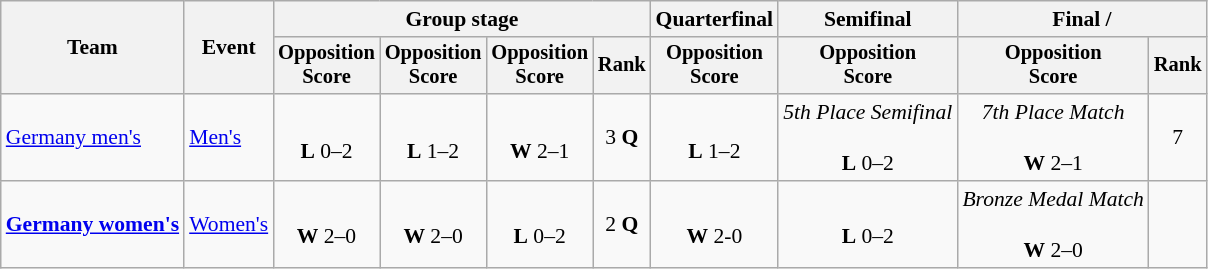<table class="wikitable" style="font-size:90%">
<tr>
<th rowspan=2>Team</th>
<th rowspan=2>Event</th>
<th colspan=4>Group stage</th>
<th>Quarterfinal</th>
<th>Semifinal</th>
<th colspan=2>Final / </th>
</tr>
<tr style="font-size:95%">
<th>Opposition<br>Score</th>
<th>Opposition<br>Score</th>
<th>Opposition<br>Score</th>
<th>Rank</th>
<th>Opposition<br>Score</th>
<th>Opposition<br>Score</th>
<th>Opposition<br>Score</th>
<th>Rank</th>
</tr>
<tr align=center>
<td align=left><a href='#'>Germany men's</a></td>
<td align=left><a href='#'>Men's</a></td>
<td><br> <strong>L</strong> 0–2</td>
<td><br> <strong>L</strong> 1–2</td>
<td><br> <strong>W</strong> 2–1</td>
<td>3 <strong>Q</strong></td>
<td><br><strong>L</strong> 1–2</td>
<td><em>5th Place Semifinal</em><br><br><strong>L</strong> 0–2</td>
<td><em>7th Place Match</em><br><br><strong>W</strong> 2–1</td>
<td>7</td>
</tr>
<tr align=center>
<td align=left><strong><a href='#'>Germany women's</a></strong></td>
<td align=left><a href='#'>Women's</a></td>
<td><br> <strong>W</strong> 2–0</td>
<td><br> <strong>W</strong> 2–0</td>
<td><br> <strong>L</strong> 0–2</td>
<td>2 <strong>Q</strong></td>
<td><br> <strong>W</strong> 2-0</td>
<td><br> <strong>L</strong> 0–2</td>
<td><em>Bronze Medal Match</em><br><br><strong>W</strong> 2–0</td>
<td></td>
</tr>
</table>
